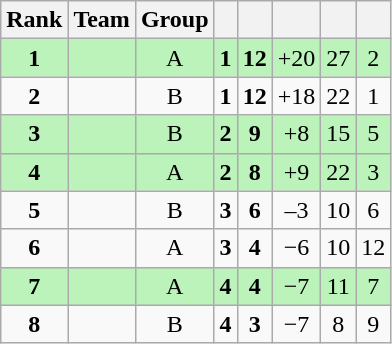<table class="wikitable sortable" style="text-align:center;">
<tr>
<th>Rank</th>
<th>Team</th>
<th>Group</th>
<th></th>
<th></th>
<th></th>
<th></th>
<th></th>
</tr>
<tr style="background-color:#BBF3BB;">
<td><strong>1</strong></td>
<td align=left></td>
<td>A</td>
<td><strong>1</strong></td>
<td><strong>12</strong></td>
<td>+20</td>
<td>27</td>
<td>2</td>
</tr>
<tr>
<td><strong>2</strong></td>
<td align=left></td>
<td>B</td>
<td><strong>1</strong></td>
<td><strong>12</strong></td>
<td>+18</td>
<td>22</td>
<td>1</td>
</tr>
<tr style="background-color:#BBF3BB;">
<td><strong>3</strong></td>
<td align=left></td>
<td>B</td>
<td><strong>2</strong></td>
<td><strong>9</strong></td>
<td>+8</td>
<td>15</td>
<td>5</td>
</tr>
<tr style="background-color:#BBF3BB;">
<td><strong>4</strong></td>
<td align=left></td>
<td>A</td>
<td><strong>2</strong></td>
<td><strong>8</strong></td>
<td>+9</td>
<td>22</td>
<td>3</td>
</tr>
<tr>
<td><strong>5</strong></td>
<td align=left></td>
<td>B</td>
<td><strong>3</strong></td>
<td><strong>6</strong></td>
<td>–3</td>
<td>10</td>
<td>6</td>
</tr>
<tr>
<td><strong>6</strong></td>
<td align=left></td>
<td>A</td>
<td><strong>3</strong></td>
<td><strong>4</strong></td>
<td>−6</td>
<td>10</td>
<td>12</td>
</tr>
<tr style="background-color:#BBF3BB;">
<td><strong>7</strong></td>
<td align=left></td>
<td>A</td>
<td><strong>4</strong></td>
<td><strong>4</strong></td>
<td>−7</td>
<td>11</td>
<td>7</td>
</tr>
<tr>
<td><strong>8</strong></td>
<td align=left></td>
<td>B</td>
<td><strong>4</strong></td>
<td><strong>3</strong></td>
<td>−7</td>
<td>8</td>
<td>9</td>
</tr>
</table>
